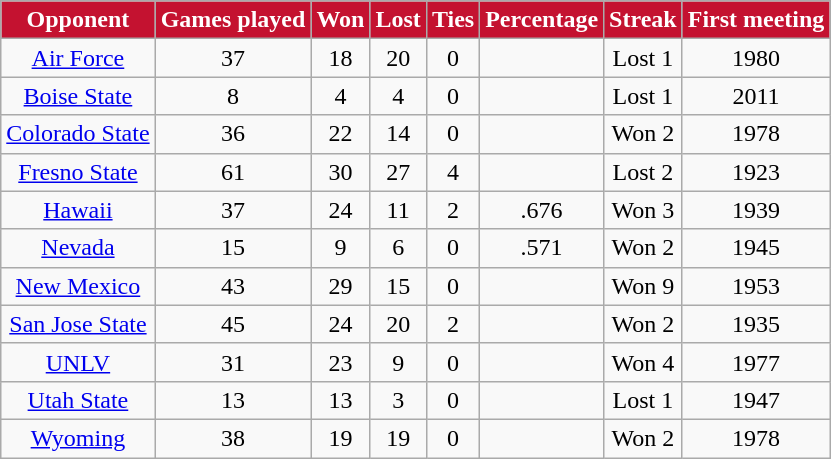<table class="wikitable" style="text-align:center">
<tr>
<th style="background:#C41230;color:white;">Opponent</th>
<th style="background:#C41230;color:white;">Games played</th>
<th style="background:#C41230;color:white;">Won</th>
<th style="background:#C41230;color:white;">Lost</th>
<th style="background:#C41230;color:white;">Ties</th>
<th style="background:#C41230;color:white;">Percentage</th>
<th style="background:#C41230;color:white;">Streak</th>
<th style="background:#C41230;color:white;">First meeting</th>
</tr>
<tr>
<td><a href='#'>Air Force</a></td>
<td>37</td>
<td>18</td>
<td>20</td>
<td>0</td>
<td></td>
<td>Lost 1</td>
<td>1980</td>
</tr>
<tr>
<td><a href='#'>Boise State</a></td>
<td>8</td>
<td>4</td>
<td>4</td>
<td>0</td>
<td></td>
<td>Lost 1</td>
<td>2011</td>
</tr>
<tr>
<td><a href='#'>Colorado State</a></td>
<td>36</td>
<td>22</td>
<td>14</td>
<td>0</td>
<td></td>
<td>Won 2</td>
<td>1978</td>
</tr>
<tr>
<td><a href='#'>Fresno State</a></td>
<td>61</td>
<td>30</td>
<td>27</td>
<td>4</td>
<td></td>
<td>Lost 2</td>
<td>1923</td>
</tr>
<tr>
<td><a href='#'>Hawaii</a></td>
<td>37</td>
<td>24</td>
<td>11</td>
<td>2</td>
<td>.676</td>
<td>Won 3</td>
<td>1939</td>
</tr>
<tr>
<td><a href='#'>Nevada</a></td>
<td>15</td>
<td>9</td>
<td>6</td>
<td>0</td>
<td>.571</td>
<td>Won 2</td>
<td>1945</td>
</tr>
<tr>
<td><a href='#'>New Mexico</a></td>
<td>43</td>
<td>29</td>
<td>15</td>
<td>0</td>
<td></td>
<td>Won 9</td>
<td>1953</td>
</tr>
<tr>
<td><a href='#'>San Jose State</a></td>
<td>45</td>
<td>24</td>
<td>20</td>
<td>2</td>
<td></td>
<td>Won 2</td>
<td>1935</td>
</tr>
<tr>
<td><a href='#'>UNLV</a></td>
<td>31</td>
<td>23</td>
<td>9</td>
<td>0</td>
<td></td>
<td>Won 4</td>
<td>1977</td>
</tr>
<tr>
<td><a href='#'>Utah State</a></td>
<td>13</td>
<td>13</td>
<td>3</td>
<td>0</td>
<td></td>
<td>Lost 1</td>
<td>1947</td>
</tr>
<tr>
<td><a href='#'>Wyoming</a></td>
<td>38</td>
<td>19</td>
<td>19</td>
<td>0</td>
<td></td>
<td>Won 2</td>
<td>1978</td>
</tr>
</table>
